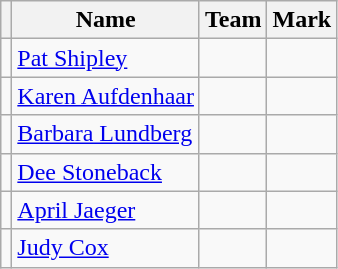<table class=wikitable>
<tr>
<th></th>
<th>Name</th>
<th>Team</th>
<th>Mark</th>
</tr>
<tr>
<td></td>
<td><a href='#'>Pat Shipley</a></td>
<td></td>
<td></td>
</tr>
<tr>
<td></td>
<td><a href='#'>Karen Aufdenhaar</a></td>
<td></td>
<td></td>
</tr>
<tr>
<td></td>
<td><a href='#'>Barbara Lundberg</a></td>
<td></td>
<td></td>
</tr>
<tr>
<td></td>
<td><a href='#'>Dee Stoneback</a></td>
<td></td>
<td></td>
</tr>
<tr>
<td></td>
<td><a href='#'>April Jaeger</a></td>
<td></td>
<td></td>
</tr>
<tr>
<td></td>
<td><a href='#'>Judy Cox</a></td>
<td></td>
<td></td>
</tr>
</table>
